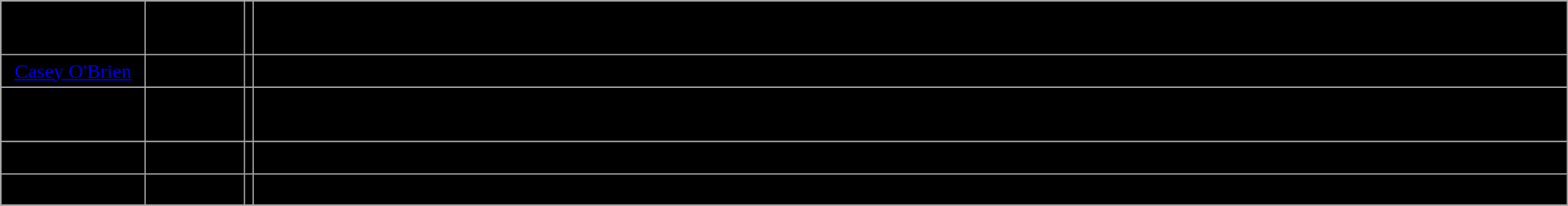<table class="wikitable">
<tr align="center" bgcolor=" ">
<td>Jane Gervais</td>
<td>Goaltender</td>
<td></td>
<td>As a sophomore and junior, she led the Stanstead College Varsity Girls Hockey team to gold medals at the NAPHA Playoff Championships. As a senior, she posted 14 shutouts.</td>
</tr>
<tr align="center" bgcolor=" ">
<td><a href='#'>Casey O'Brien</a></td>
<td>Forward</td>
<td></td>
<td>She skated for Team USA in 2018 and 2019 at the IIHF Under-18 Women's World Championships</td>
</tr>
<tr align="center" bgcolor=" ">
<td>Makenna Webster</td>
<td>Forward</td>
<td></td>
<td>She led Team USA in scoring at the 2018 and 2019 IIHF U-18 World Championships. At the 2020 edition of the event, she was named an alternate captain and captured the gold medal.</td>
</tr>
<tr align="center" bgcolor=" ">
<td>Maddi Wheeler</td>
<td>Forward</td>
<td></td>
<td>She scored the gold medal-winning goal for Canada, in overtime, at the 2019 IIHF Under-18 Women's World Championships.</td>
</tr>
<tr align="center" bgcolor=" ">
<td>Mayson Toft</td>
<td>Defense</td>
<td></td>
<td>As a high school varsity hockey player for Alexandria High School, she gained Defensive Player of the Year honors for four consecutive years.</td>
</tr>
<tr align="center" bgcolor=" ">
</tr>
</table>
